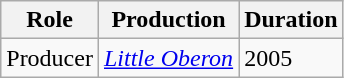<table class="wikitable sortable">
<tr ">
<th>Role</th>
<th>Production</th>
<th>Duration</th>
</tr>
<tr>
<td>Producer</td>
<td><em><a href='#'>Little Oberon</a></em></td>
<td>2005</td>
</tr>
</table>
